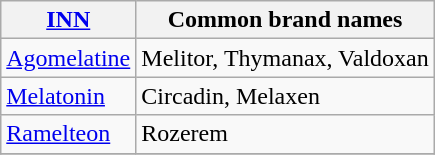<table class="wikitable">
<tr>
<th><a href='#'>INN</a></th>
<th>Common brand names</th>
</tr>
<tr>
<td><a href='#'>Agomelatine</a></td>
<td>Melitor, Thymanax, Valdoxan</td>
</tr>
<tr>
<td><a href='#'>Melatonin</a></td>
<td>Circadin, Melaxen</td>
</tr>
<tr>
<td><a href='#'>Ramelteon</a></td>
<td>Rozerem</td>
</tr>
<tr>
</tr>
</table>
